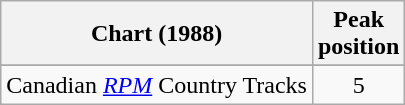<table class="wikitable sortable">
<tr>
<th align="left">Chart (1988)</th>
<th align="center">Peak<br>position</th>
</tr>
<tr>
</tr>
<tr>
<td align="left">Canadian <em><a href='#'>RPM</a></em> Country Tracks</td>
<td align="center">5</td>
</tr>
</table>
